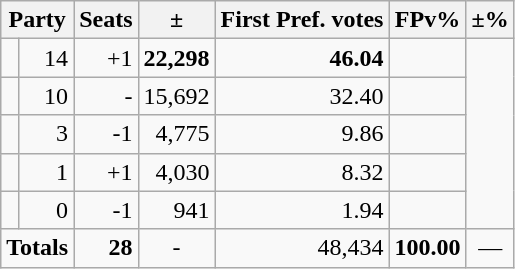<table class=wikitable>
<tr>
<th colspan=2 align=center>Party</th>
<th valign=top>Seats</th>
<th valign=top>±</th>
<th valign=top>First Pref. votes</th>
<th valign=top>FPv%</th>
<th valign=top>±%</th>
</tr>
<tr>
<td></td>
<td align=right>14</td>
<td align=right>+1</td>
<td align=right><strong>22,298</strong></td>
<td align=right><strong>46.04</strong></td>
<td align=right></td>
</tr>
<tr>
<td></td>
<td align=right>10</td>
<td align=right>-</td>
<td align=right>15,692</td>
<td align=right>32.40</td>
<td align=right></td>
</tr>
<tr>
<td></td>
<td align=right>3</td>
<td align=right>-1</td>
<td align=right>4,775</td>
<td align=right>9.86</td>
<td align=right></td>
</tr>
<tr>
<td></td>
<td align=right>1</td>
<td align=right>+1</td>
<td align=right>4,030</td>
<td align=right>8.32</td>
<td align=right></td>
</tr>
<tr>
<td></td>
<td align=right>0</td>
<td align=right>-1</td>
<td align=right>941</td>
<td align=right>1.94</td>
<td align=right></td>
</tr>
<tr>
<td colspan=2 align=center><strong>Totals</strong></td>
<td align=right><strong>28</strong></td>
<td align=center>-</td>
<td align=right>48,434</td>
<td align=center><strong>100.00</strong></td>
<td align=center>—</td>
</tr>
</table>
